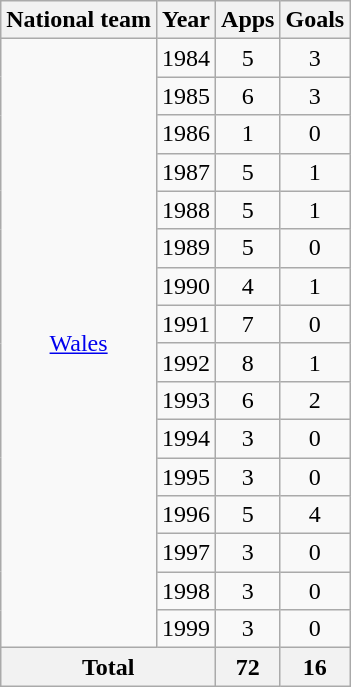<table class=wikitable style="text-align:center">
<tr>
<th>National team</th>
<th>Year</th>
<th>Apps</th>
<th>Goals</th>
</tr>
<tr>
<td rowspan="16"><a href='#'>Wales</a></td>
<td>1984</td>
<td>5</td>
<td>3</td>
</tr>
<tr>
<td>1985</td>
<td>6</td>
<td>3</td>
</tr>
<tr>
<td>1986</td>
<td>1</td>
<td>0</td>
</tr>
<tr>
<td>1987</td>
<td>5</td>
<td>1</td>
</tr>
<tr>
<td>1988</td>
<td>5</td>
<td>1</td>
</tr>
<tr>
<td>1989</td>
<td>5</td>
<td>0</td>
</tr>
<tr>
<td>1990</td>
<td>4</td>
<td>1</td>
</tr>
<tr>
<td>1991</td>
<td>7</td>
<td>0</td>
</tr>
<tr>
<td>1992</td>
<td>8</td>
<td>1</td>
</tr>
<tr>
<td>1993</td>
<td>6</td>
<td>2</td>
</tr>
<tr>
<td>1994</td>
<td>3</td>
<td>0</td>
</tr>
<tr>
<td>1995</td>
<td>3</td>
<td>0</td>
</tr>
<tr>
<td>1996</td>
<td>5</td>
<td>4</td>
</tr>
<tr>
<td>1997</td>
<td>3</td>
<td>0</td>
</tr>
<tr>
<td>1998</td>
<td>3</td>
<td>0</td>
</tr>
<tr>
<td>1999</td>
<td>3</td>
<td>0</td>
</tr>
<tr>
<th colspan="2">Total</th>
<th>72</th>
<th>16</th>
</tr>
</table>
